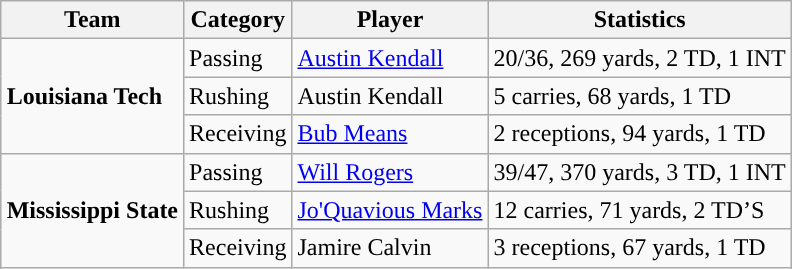<table class="wikitable" style="float: right;">
<tr>
<th>Team</th>
<th>Category</th>
<th>Player</th>
<th>Statistics</th>
</tr>
<tr>
<td rowspan=3><strong>Louisiana Tech</strong></td>
<td>Passing</td>
<td><a href='#'>Austin Kendall</a></td>
<td>20/36, 269 yards, 2 TD, 1 INT</td>
</tr>
<tr>
<td>Rushing</td>
<td>Austin Kendall</td>
<td>5 carries, 68 yards, 1 TD</td>
</tr>
<tr>
<td>Receiving</td>
<td><a href='#'>Bub Means</a></td>
<td>2 receptions, 94 yards, 1 TD</td>
</tr>
<tr>
<td rowspan=3><strong>Mississippi State</strong></td>
<td>Passing</td>
<td><a href='#'>Will Rogers</a></td>
<td>39/47, 370 yards, 3 TD, 1 INT</td>
</tr>
<tr>
<td>Rushing</td>
<td><a href='#'>Jo'Quavious Marks</a></td>
<td>12 carries, 71 yards, 2 TD’S</td>
</tr>
<tr>
<td>Receiving</td>
<td>Jamire Calvin</td>
<td>3 receptions, 67 yards, 1 TD</td>
</tr>
</table>
